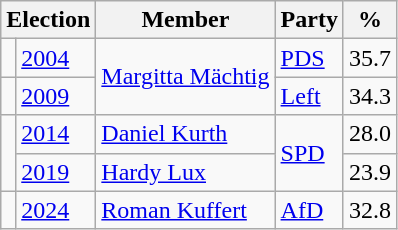<table class=wikitable>
<tr>
<th colspan=2>Election</th>
<th>Member</th>
<th>Party</th>
<th>%</th>
</tr>
<tr>
<td bgcolor=></td>
<td><a href='#'>2004</a></td>
<td rowspan=2><a href='#'>Margitta Mächtig</a></td>
<td><a href='#'>PDS</a></td>
<td align=right>35.7</td>
</tr>
<tr>
<td bgcolor=></td>
<td><a href='#'>2009</a></td>
<td><a href='#'>Left</a></td>
<td align=right>34.3</td>
</tr>
<tr>
<td rowspan=2 bgcolor=></td>
<td><a href='#'>2014</a></td>
<td><a href='#'>Daniel Kurth</a></td>
<td rowspan=2><a href='#'>SPD</a></td>
<td align=right>28.0</td>
</tr>
<tr>
<td><a href='#'>2019</a></td>
<td><a href='#'>Hardy Lux</a></td>
<td align=right>23.9</td>
</tr>
<tr>
<td bgcolor=></td>
<td><a href='#'>2024</a></td>
<td><a href='#'>Roman Kuffert</a></td>
<td><a href='#'>AfD</a></td>
<td align=right>32.8</td>
</tr>
</table>
